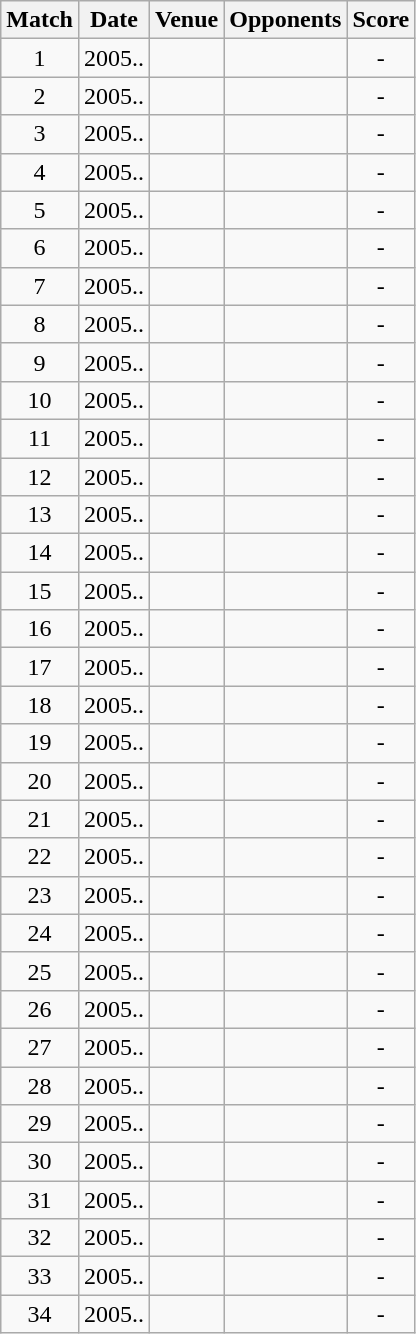<table class="wikitable" style="text-align:center;">
<tr>
<th>Match</th>
<th>Date</th>
<th>Venue</th>
<th>Opponents</th>
<th>Score</th>
</tr>
<tr>
<td>1</td>
<td>2005..</td>
<td></td>
<td></td>
<td>-</td>
</tr>
<tr>
<td>2</td>
<td>2005..</td>
<td></td>
<td></td>
<td>-</td>
</tr>
<tr>
<td>3</td>
<td>2005..</td>
<td></td>
<td></td>
<td>-</td>
</tr>
<tr>
<td>4</td>
<td>2005..</td>
<td></td>
<td></td>
<td>-</td>
</tr>
<tr>
<td>5</td>
<td>2005..</td>
<td></td>
<td></td>
<td>-</td>
</tr>
<tr>
<td>6</td>
<td>2005..</td>
<td></td>
<td></td>
<td>-</td>
</tr>
<tr>
<td>7</td>
<td>2005..</td>
<td></td>
<td></td>
<td>-</td>
</tr>
<tr>
<td>8</td>
<td>2005..</td>
<td></td>
<td></td>
<td>-</td>
</tr>
<tr>
<td>9</td>
<td>2005..</td>
<td></td>
<td></td>
<td>-</td>
</tr>
<tr>
<td>10</td>
<td>2005..</td>
<td></td>
<td></td>
<td>-</td>
</tr>
<tr>
<td>11</td>
<td>2005..</td>
<td></td>
<td></td>
<td>-</td>
</tr>
<tr>
<td>12</td>
<td>2005..</td>
<td></td>
<td></td>
<td>-</td>
</tr>
<tr>
<td>13</td>
<td>2005..</td>
<td></td>
<td></td>
<td>-</td>
</tr>
<tr>
<td>14</td>
<td>2005..</td>
<td></td>
<td></td>
<td>-</td>
</tr>
<tr>
<td>15</td>
<td>2005..</td>
<td></td>
<td></td>
<td>-</td>
</tr>
<tr>
<td>16</td>
<td>2005..</td>
<td></td>
<td></td>
<td>-</td>
</tr>
<tr>
<td>17</td>
<td>2005..</td>
<td></td>
<td></td>
<td>-</td>
</tr>
<tr>
<td>18</td>
<td>2005..</td>
<td></td>
<td></td>
<td>-</td>
</tr>
<tr>
<td>19</td>
<td>2005..</td>
<td></td>
<td></td>
<td>-</td>
</tr>
<tr>
<td>20</td>
<td>2005..</td>
<td></td>
<td></td>
<td>-</td>
</tr>
<tr>
<td>21</td>
<td>2005..</td>
<td></td>
<td></td>
<td>-</td>
</tr>
<tr>
<td>22</td>
<td>2005..</td>
<td></td>
<td></td>
<td>-</td>
</tr>
<tr>
<td>23</td>
<td>2005..</td>
<td></td>
<td></td>
<td>-</td>
</tr>
<tr>
<td>24</td>
<td>2005..</td>
<td></td>
<td></td>
<td>-</td>
</tr>
<tr>
<td>25</td>
<td>2005..</td>
<td></td>
<td></td>
<td>-</td>
</tr>
<tr>
<td>26</td>
<td>2005..</td>
<td></td>
<td></td>
<td>-</td>
</tr>
<tr>
<td>27</td>
<td>2005..</td>
<td></td>
<td></td>
<td>-</td>
</tr>
<tr>
<td>28</td>
<td>2005..</td>
<td></td>
<td></td>
<td>-</td>
</tr>
<tr>
<td>29</td>
<td>2005..</td>
<td></td>
<td></td>
<td>-</td>
</tr>
<tr>
<td>30</td>
<td>2005..</td>
<td></td>
<td></td>
<td>-</td>
</tr>
<tr>
<td>31</td>
<td>2005..</td>
<td></td>
<td></td>
<td>-</td>
</tr>
<tr>
<td>32</td>
<td>2005..</td>
<td></td>
<td></td>
<td>-</td>
</tr>
<tr>
<td>33</td>
<td>2005..</td>
<td></td>
<td></td>
<td>-</td>
</tr>
<tr>
<td>34</td>
<td>2005..</td>
<td></td>
<td></td>
<td>-</td>
</tr>
</table>
